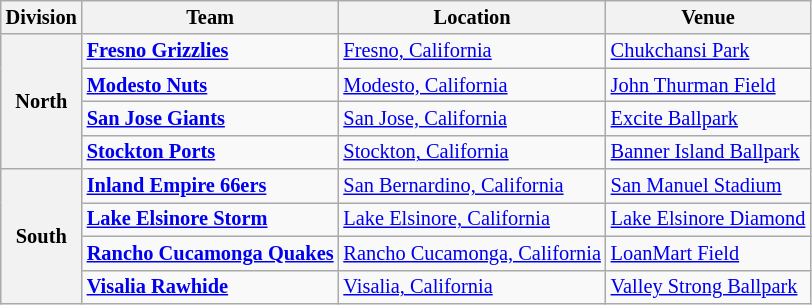<table class="wikitable" style="font-size:85%">
<tr>
<th>Division</th>
<th>Team</th>
<th>Location</th>
<th>Venue</th>
</tr>
<tr>
<th rowspan="4">North</th>
<td><strong><a href='#'>Fresno Grizzlies</a></strong></td>
<td><a href='#'>Fresno, California</a></td>
<td><a href='#'>Chukchansi Park</a></td>
</tr>
<tr>
<td><strong><a href='#'>Modesto Nuts</a></strong></td>
<td><a href='#'>Modesto, California</a></td>
<td><a href='#'>John Thurman Field</a></td>
</tr>
<tr>
<td><strong><a href='#'>San Jose Giants</a></strong></td>
<td><a href='#'>San Jose, California</a></td>
<td><a href='#'>Excite Ballpark</a></td>
</tr>
<tr>
<td><strong><a href='#'>Stockton Ports</a></strong></td>
<td><a href='#'>Stockton, California</a></td>
<td><a href='#'>Banner Island Ballpark</a></td>
</tr>
<tr>
<th rowspan="4">South</th>
<td><strong><a href='#'>Inland Empire 66ers</a></strong></td>
<td><a href='#'>San Bernardino, California</a></td>
<td><a href='#'>San Manuel Stadium</a></td>
</tr>
<tr>
<td><strong><a href='#'>Lake Elsinore Storm</a></strong></td>
<td><a href='#'>Lake Elsinore, California</a></td>
<td><a href='#'>Lake Elsinore Diamond</a></td>
</tr>
<tr>
<td><strong><a href='#'>Rancho Cucamonga Quakes</a></strong></td>
<td><a href='#'>Rancho Cucamonga, California</a></td>
<td><a href='#'>LoanMart Field</a></td>
</tr>
<tr>
<td><strong><a href='#'>Visalia Rawhide</a></strong></td>
<td><a href='#'>Visalia, California</a></td>
<td><a href='#'>Valley Strong Ballpark</a></td>
</tr>
</table>
